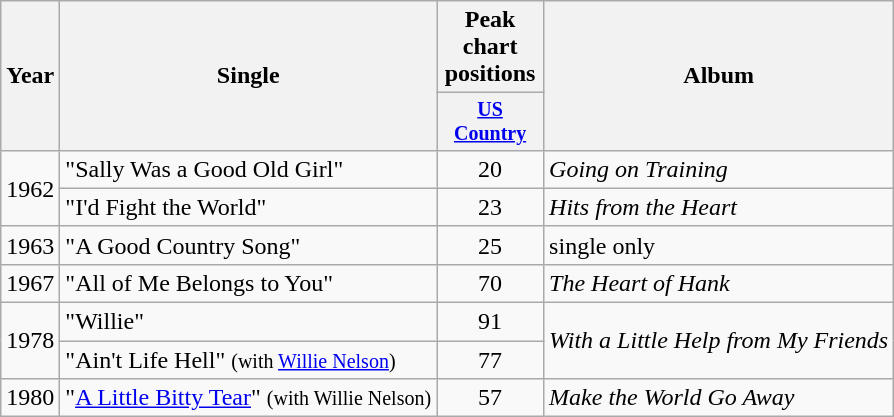<table class="wikitable" style="text-align:center;">
<tr>
<th rowspan="2">Year</th>
<th rowspan="2">Single</th>
<th>Peak chart positions</th>
<th rowspan="2">Album</th>
</tr>
<tr style="font-size:smaller;">
<th style="width:65px;"><a href='#'>US Country</a></th>
</tr>
<tr>
<td rowspan=2>1962</td>
<td align=left>"Sally Was a Good Old Girl"</td>
<td>20</td>
<td align=left><em>Going on Training</em></td>
</tr>
<tr>
<td align=left>"I'd Fight the World"</td>
<td>23</td>
<td align=left><em>Hits from the Heart</em></td>
</tr>
<tr>
<td>1963</td>
<td align=left>"A Good Country Song"</td>
<td>25</td>
<td align=left>single only</td>
</tr>
<tr>
<td>1967</td>
<td align=left>"All of Me Belongs to You"</td>
<td>70</td>
<td align=left><em>The Heart of Hank</em></td>
</tr>
<tr>
<td rowspan=2>1978</td>
<td align=left>"Willie"</td>
<td>91</td>
<td style="text-align:left;" rowspan="2"><em>With a Little Help from My Friends</em></td>
</tr>
<tr>
<td align=left>"Ain't Life Hell" <small>(with <a href='#'>Willie Nelson</a>)</small></td>
<td>77</td>
</tr>
<tr>
<td>1980</td>
<td align=left>"<a href='#'>A Little Bitty Tear</a>" <small>(with Willie Nelson)</small></td>
<td>57</td>
<td align=left><em>Make the World Go Away</em></td>
</tr>
</table>
